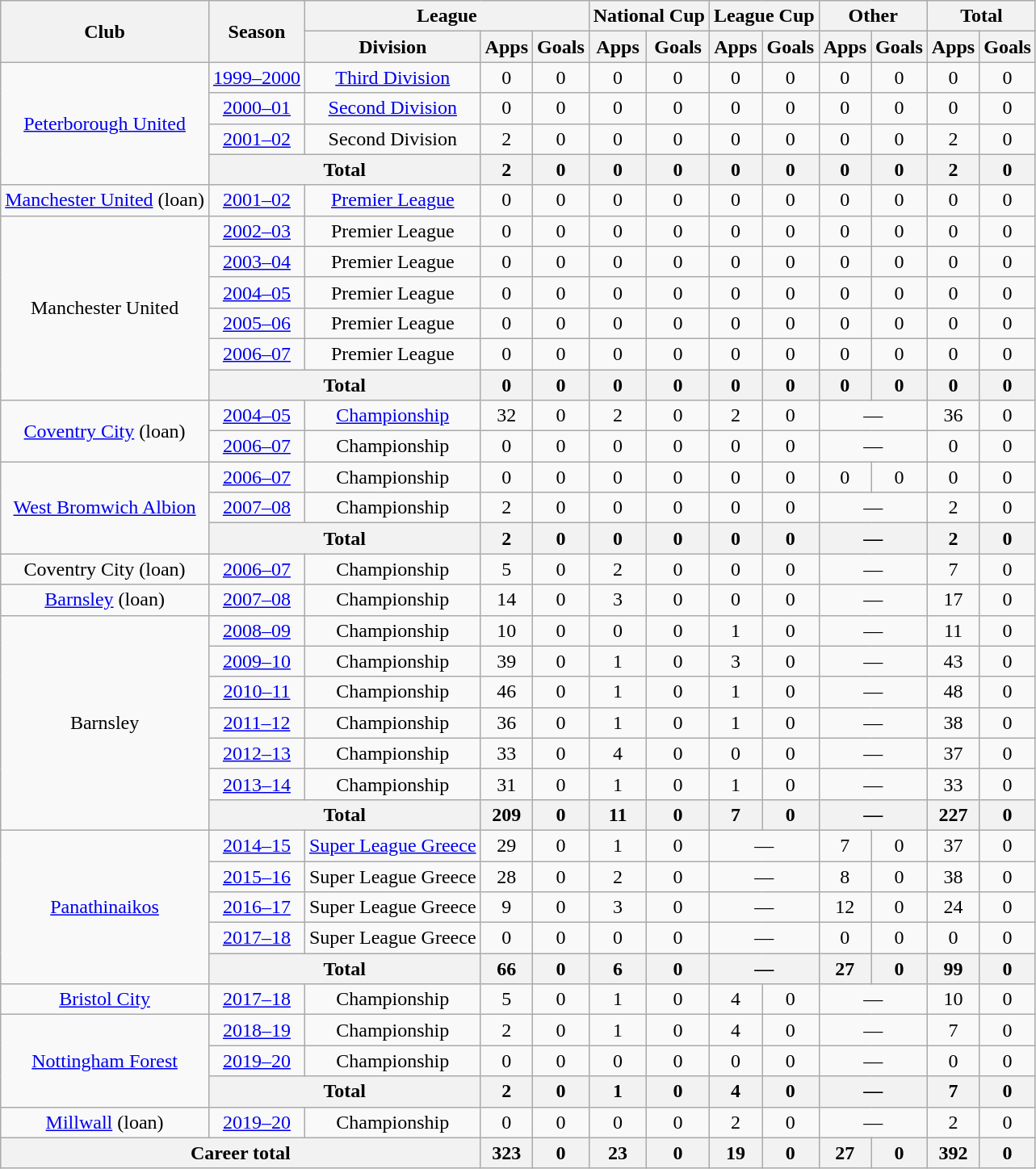<table class=wikitable style="text-align: center">
<tr>
<th rowspan=2>Club</th>
<th rowspan=2>Season</th>
<th colspan=3>League</th>
<th colspan=2>National Cup</th>
<th colspan=2>League Cup</th>
<th colspan=2>Other</th>
<th colspan=2>Total</th>
</tr>
<tr>
<th>Division</th>
<th>Apps</th>
<th>Goals</th>
<th>Apps</th>
<th>Goals</th>
<th>Apps</th>
<th>Goals</th>
<th>Apps</th>
<th>Goals</th>
<th>Apps</th>
<th>Goals</th>
</tr>
<tr>
<td rowspan=4><a href='#'>Peterborough United</a></td>
<td><a href='#'>1999–2000</a></td>
<td><a href='#'>Third Division</a></td>
<td>0</td>
<td>0</td>
<td>0</td>
<td>0</td>
<td>0</td>
<td>0</td>
<td>0</td>
<td>0</td>
<td>0</td>
<td>0</td>
</tr>
<tr>
<td><a href='#'>2000–01</a></td>
<td><a href='#'>Second Division</a></td>
<td>0</td>
<td>0</td>
<td>0</td>
<td>0</td>
<td>0</td>
<td>0</td>
<td>0</td>
<td>0</td>
<td>0</td>
<td>0</td>
</tr>
<tr>
<td><a href='#'>2001–02</a></td>
<td>Second Division</td>
<td>2</td>
<td>0</td>
<td>0</td>
<td>0</td>
<td>0</td>
<td>0</td>
<td>0</td>
<td>0</td>
<td>2</td>
<td>0</td>
</tr>
<tr>
<th colspan=2>Total</th>
<th>2</th>
<th>0</th>
<th>0</th>
<th>0</th>
<th>0</th>
<th>0</th>
<th>0</th>
<th>0</th>
<th>2</th>
<th>0</th>
</tr>
<tr>
<td><a href='#'>Manchester United</a> (loan)</td>
<td><a href='#'>2001–02</a></td>
<td><a href='#'>Premier League</a></td>
<td>0</td>
<td>0</td>
<td>0</td>
<td>0</td>
<td>0</td>
<td>0</td>
<td>0</td>
<td>0</td>
<td>0</td>
<td>0</td>
</tr>
<tr>
<td rowspan=6>Manchester United</td>
<td><a href='#'>2002–03</a></td>
<td>Premier League</td>
<td>0</td>
<td>0</td>
<td>0</td>
<td>0</td>
<td>0</td>
<td>0</td>
<td>0</td>
<td>0</td>
<td>0</td>
<td>0</td>
</tr>
<tr>
<td><a href='#'>2003–04</a></td>
<td>Premier League</td>
<td>0</td>
<td>0</td>
<td>0</td>
<td>0</td>
<td>0</td>
<td>0</td>
<td>0</td>
<td>0</td>
<td>0</td>
<td>0</td>
</tr>
<tr>
<td><a href='#'>2004–05</a></td>
<td>Premier League</td>
<td>0</td>
<td>0</td>
<td>0</td>
<td>0</td>
<td>0</td>
<td>0</td>
<td>0</td>
<td>0</td>
<td>0</td>
<td>0</td>
</tr>
<tr>
<td><a href='#'>2005–06</a></td>
<td>Premier League</td>
<td>0</td>
<td>0</td>
<td>0</td>
<td>0</td>
<td>0</td>
<td>0</td>
<td>0</td>
<td>0</td>
<td>0</td>
<td>0</td>
</tr>
<tr>
<td><a href='#'>2006–07</a></td>
<td>Premier League</td>
<td>0</td>
<td>0</td>
<td>0</td>
<td>0</td>
<td>0</td>
<td>0</td>
<td>0</td>
<td>0</td>
<td>0</td>
<td>0</td>
</tr>
<tr>
<th colspan=2>Total</th>
<th>0</th>
<th>0</th>
<th>0</th>
<th>0</th>
<th>0</th>
<th>0</th>
<th>0</th>
<th>0</th>
<th>0</th>
<th>0</th>
</tr>
<tr>
<td rowspan=2><a href='#'>Coventry City</a> (loan)</td>
<td><a href='#'>2004–05</a></td>
<td><a href='#'>Championship</a></td>
<td>32</td>
<td>0</td>
<td>2</td>
<td>0</td>
<td>2</td>
<td>0</td>
<td colspan=2>—</td>
<td>36</td>
<td>0</td>
</tr>
<tr>
<td><a href='#'>2006–07</a></td>
<td>Championship</td>
<td>0</td>
<td>0</td>
<td>0</td>
<td>0</td>
<td>0</td>
<td>0</td>
<td colspan=2>—</td>
<td>0</td>
<td>0</td>
</tr>
<tr>
<td rowspan=3><a href='#'>West Bromwich Albion</a></td>
<td><a href='#'>2006–07</a></td>
<td>Championship</td>
<td>0</td>
<td>0</td>
<td>0</td>
<td>0</td>
<td>0</td>
<td>0</td>
<td>0</td>
<td>0</td>
<td>0</td>
<td>0</td>
</tr>
<tr>
<td><a href='#'>2007–08</a></td>
<td>Championship</td>
<td>2</td>
<td>0</td>
<td>0</td>
<td>0</td>
<td>0</td>
<td>0</td>
<td colspan=2>—</td>
<td>2</td>
<td>0</td>
</tr>
<tr>
<th colspan=2>Total</th>
<th>2</th>
<th>0</th>
<th>0</th>
<th>0</th>
<th>0</th>
<th>0</th>
<th colspan=2>—</th>
<th>2</th>
<th>0</th>
</tr>
<tr>
<td>Coventry City (loan)</td>
<td><a href='#'>2006–07</a></td>
<td>Championship</td>
<td>5</td>
<td>0</td>
<td>2</td>
<td>0</td>
<td>0</td>
<td>0</td>
<td colspan=2>—</td>
<td>7</td>
<td>0</td>
</tr>
<tr>
<td><a href='#'>Barnsley</a> (loan)</td>
<td><a href='#'>2007–08</a></td>
<td>Championship</td>
<td>14</td>
<td>0</td>
<td>3</td>
<td>0</td>
<td>0</td>
<td>0</td>
<td colspan=2>—</td>
<td>17</td>
<td>0</td>
</tr>
<tr>
<td rowspan=7>Barnsley</td>
<td><a href='#'>2008–09</a></td>
<td>Championship</td>
<td>10</td>
<td>0</td>
<td>0</td>
<td>0</td>
<td>1</td>
<td>0</td>
<td colspan=2>—</td>
<td>11</td>
<td>0</td>
</tr>
<tr>
<td><a href='#'>2009–10</a></td>
<td>Championship</td>
<td>39</td>
<td>0</td>
<td>1</td>
<td>0</td>
<td>3</td>
<td>0</td>
<td colspan=2>—</td>
<td>43</td>
<td>0</td>
</tr>
<tr>
<td><a href='#'>2010–11</a></td>
<td>Championship</td>
<td>46</td>
<td>0</td>
<td>1</td>
<td>0</td>
<td>1</td>
<td>0</td>
<td colspan=2>—</td>
<td>48</td>
<td>0</td>
</tr>
<tr>
<td><a href='#'>2011–12</a></td>
<td>Championship</td>
<td>36</td>
<td>0</td>
<td>1</td>
<td>0</td>
<td>1</td>
<td>0</td>
<td colspan=2>—</td>
<td>38</td>
<td>0</td>
</tr>
<tr>
<td><a href='#'>2012–13</a></td>
<td>Championship</td>
<td>33</td>
<td>0</td>
<td>4</td>
<td>0</td>
<td>0</td>
<td>0</td>
<td colspan=2>—</td>
<td>37</td>
<td>0</td>
</tr>
<tr>
<td><a href='#'>2013–14</a></td>
<td>Championship</td>
<td>31</td>
<td>0</td>
<td>1</td>
<td>0</td>
<td>1</td>
<td>0</td>
<td colspan=2>—</td>
<td>33</td>
<td>0</td>
</tr>
<tr>
<th colspan=2>Total</th>
<th>209</th>
<th>0</th>
<th>11</th>
<th>0</th>
<th>7</th>
<th>0</th>
<th colspan=2>—</th>
<th>227</th>
<th>0</th>
</tr>
<tr>
<td rowspan=5><a href='#'>Panathinaikos</a></td>
<td><a href='#'>2014–15</a></td>
<td><a href='#'>Super League Greece</a></td>
<td>29</td>
<td>0</td>
<td>1</td>
<td>0</td>
<td colspan=2>—</td>
<td>7</td>
<td>0</td>
<td>37</td>
<td>0</td>
</tr>
<tr>
<td><a href='#'>2015–16</a></td>
<td>Super League Greece</td>
<td>28</td>
<td>0</td>
<td>2</td>
<td>0</td>
<td colspan=2>—</td>
<td>8</td>
<td>0</td>
<td>38</td>
<td>0</td>
</tr>
<tr>
<td><a href='#'>2016–17</a></td>
<td>Super League Greece</td>
<td>9</td>
<td>0</td>
<td>3</td>
<td>0</td>
<td colspan=2>—</td>
<td>12</td>
<td>0</td>
<td>24</td>
<td>0</td>
</tr>
<tr>
<td><a href='#'>2017–18</a></td>
<td>Super League Greece</td>
<td>0</td>
<td>0</td>
<td>0</td>
<td>0</td>
<td colspan=2>—</td>
<td>0</td>
<td>0</td>
<td>0</td>
<td>0</td>
</tr>
<tr>
<th colspan=2>Total</th>
<th>66</th>
<th>0</th>
<th>6</th>
<th>0</th>
<th colspan=2>—</th>
<th>27</th>
<th>0</th>
<th>99</th>
<th>0</th>
</tr>
<tr>
<td><a href='#'>Bristol City</a></td>
<td><a href='#'>2017–18</a></td>
<td>Championship</td>
<td>5</td>
<td>0</td>
<td>1</td>
<td>0</td>
<td>4</td>
<td>0</td>
<td colspan=2>—</td>
<td>10</td>
<td>0</td>
</tr>
<tr>
<td rowspan=3><a href='#'>Nottingham Forest</a></td>
<td><a href='#'>2018–19</a></td>
<td>Championship</td>
<td>2</td>
<td>0</td>
<td>1</td>
<td>0</td>
<td>4</td>
<td>0</td>
<td colspan=2>—</td>
<td>7</td>
<td>0</td>
</tr>
<tr>
<td><a href='#'>2019–20</a></td>
<td>Championship</td>
<td>0</td>
<td>0</td>
<td>0</td>
<td>0</td>
<td>0</td>
<td>0</td>
<td colspan=2>—</td>
<td>0</td>
<td>0</td>
</tr>
<tr>
<th colspan=2>Total</th>
<th>2</th>
<th>0</th>
<th>1</th>
<th>0</th>
<th>4</th>
<th>0</th>
<th colspan=2>—</th>
<th>7</th>
<th>0</th>
</tr>
<tr>
<td><a href='#'>Millwall</a> (loan)</td>
<td><a href='#'>2019–20</a></td>
<td>Championship</td>
<td>0</td>
<td>0</td>
<td>0</td>
<td>0</td>
<td>2</td>
<td>0</td>
<td colspan=2>—</td>
<td>2</td>
<td>0</td>
</tr>
<tr>
<th colspan=3>Career total</th>
<th>323</th>
<th>0</th>
<th>23</th>
<th>0</th>
<th>19</th>
<th>0</th>
<th>27</th>
<th>0</th>
<th>392</th>
<th>0</th>
</tr>
</table>
